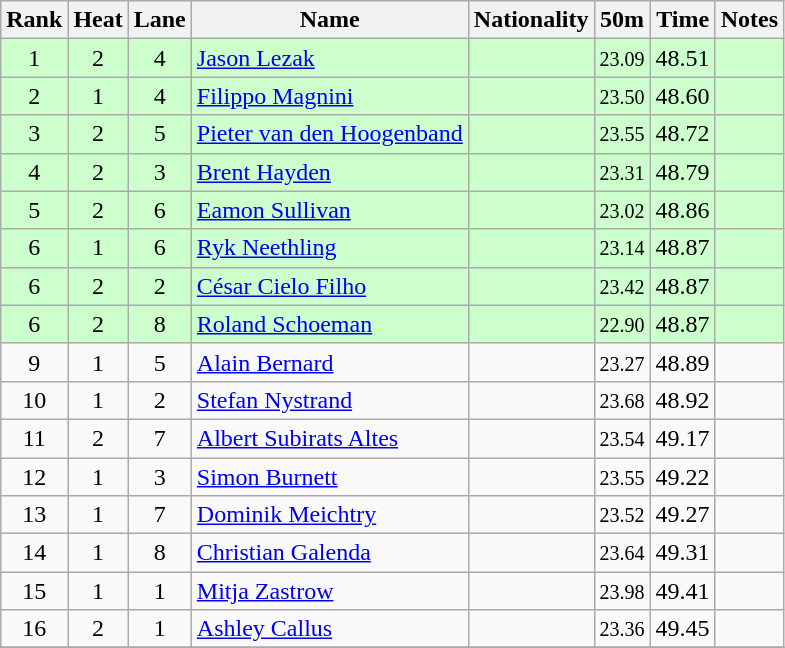<table class="wikitable sortable" style="text-align:center">
<tr>
<th>Rank</th>
<th>Heat</th>
<th>Lane</th>
<th>Name</th>
<th>Nationality</th>
<th>50m</th>
<th>Time</th>
<th>Notes</th>
</tr>
<tr bgcolor=ccffcc>
<td>1</td>
<td>2</td>
<td>4</td>
<td align=left><a href='#'>Jason Lezak</a></td>
<td align=left></td>
<td><small>23.09</small></td>
<td>48.51</td>
<td></td>
</tr>
<tr bgcolor=ccffcc>
<td>2</td>
<td>1</td>
<td>4</td>
<td align=left><a href='#'>Filippo Magnini</a></td>
<td align=left></td>
<td><small>23.50</small></td>
<td>48.60</td>
<td></td>
</tr>
<tr bgcolor=ccffcc>
<td>3</td>
<td>2</td>
<td>5</td>
<td align=left><a href='#'>Pieter van den Hoogenband</a></td>
<td align=left></td>
<td><small>23.55</small></td>
<td>48.72</td>
<td></td>
</tr>
<tr bgcolor=ccffcc>
<td>4</td>
<td>2</td>
<td>3</td>
<td align=left><a href='#'>Brent Hayden</a></td>
<td align=left></td>
<td><small>23.31</small></td>
<td>48.79</td>
<td></td>
</tr>
<tr bgcolor=ccffcc>
<td>5</td>
<td>2</td>
<td>6</td>
<td align=left><a href='#'>Eamon Sullivan</a></td>
<td align=left></td>
<td><small>23.02</small></td>
<td>48.86</td>
<td></td>
</tr>
<tr bgcolor=ccffcc>
<td>6</td>
<td>1</td>
<td>6</td>
<td align=left><a href='#'>Ryk Neethling</a></td>
<td align=left></td>
<td><small>23.14</small></td>
<td>48.87</td>
<td></td>
</tr>
<tr bgcolor=ccffcc>
<td>6</td>
<td>2</td>
<td>2</td>
<td align=left><a href='#'>César Cielo Filho</a></td>
<td align=left></td>
<td><small>23.42</small></td>
<td>48.87</td>
<td></td>
</tr>
<tr bgcolor=ccffcc>
<td>6</td>
<td>2</td>
<td>8</td>
<td align=left><a href='#'>Roland Schoeman</a></td>
<td align=left></td>
<td><small>22.90</small></td>
<td>48.87</td>
<td></td>
</tr>
<tr>
<td>9</td>
<td>1</td>
<td>5</td>
<td align=left><a href='#'>Alain Bernard</a></td>
<td align=left></td>
<td><small>23.27</small></td>
<td>48.89</td>
<td></td>
</tr>
<tr>
<td>10</td>
<td>1</td>
<td>2</td>
<td align=left><a href='#'>Stefan Nystrand</a></td>
<td align=left></td>
<td><small>23.68</small></td>
<td>48.92</td>
<td></td>
</tr>
<tr>
<td>11</td>
<td>2</td>
<td>7</td>
<td align=left><a href='#'>Albert Subirats Altes</a></td>
<td align=left></td>
<td><small>23.54</small></td>
<td>49.17</td>
<td></td>
</tr>
<tr>
<td>12</td>
<td>1</td>
<td>3</td>
<td align=left><a href='#'>Simon Burnett</a></td>
<td align=left></td>
<td><small>23.55</small></td>
<td>49.22</td>
<td></td>
</tr>
<tr>
<td>13</td>
<td>1</td>
<td>7</td>
<td align=left><a href='#'>Dominik Meichtry</a></td>
<td align=left></td>
<td><small>23.52</small></td>
<td>49.27</td>
<td></td>
</tr>
<tr>
<td>14</td>
<td>1</td>
<td>8</td>
<td align=left><a href='#'>Christian Galenda</a></td>
<td align=left></td>
<td><small>23.64</small></td>
<td>49.31</td>
<td></td>
</tr>
<tr>
<td>15</td>
<td>1</td>
<td>1</td>
<td align=left><a href='#'>Mitja Zastrow</a></td>
<td align=left></td>
<td><small>23.98</small></td>
<td>49.41</td>
<td></td>
</tr>
<tr>
<td>16</td>
<td>2</td>
<td>1</td>
<td align=left><a href='#'>Ashley Callus</a></td>
<td align=left></td>
<td><small>23.36</small></td>
<td>49.45</td>
<td></td>
</tr>
<tr>
</tr>
</table>
